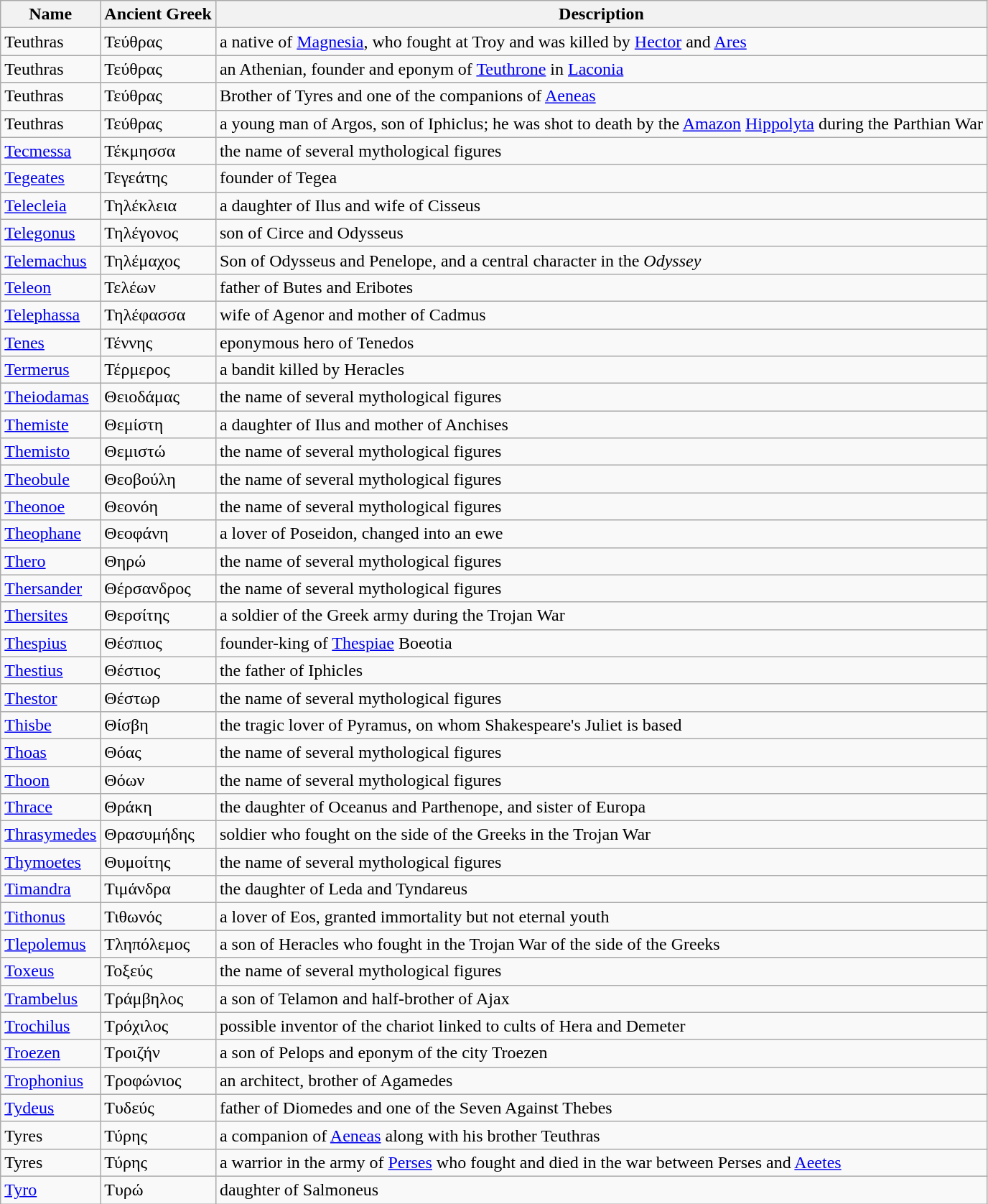<table class="wikitable">
<tr>
<th>Name</th>
<th>Ancient Greek</th>
<th>Description</th>
</tr>
<tr>
<td>Teuthras</td>
<td>Τεύθρας</td>
<td>a native of <a href='#'>Magnesia</a>, who fought at Troy and was killed by <a href='#'>Hector</a> and <a href='#'>Ares</a></td>
</tr>
<tr>
<td>Teuthras</td>
<td>Τεύθρας</td>
<td>an Athenian, founder and eponym of <a href='#'>Teuthrone</a> in <a href='#'>Laconia</a></td>
</tr>
<tr>
<td>Teuthras</td>
<td>Τεύθρας</td>
<td>Brother of Tyres and one of the companions of <a href='#'>Aeneas</a></td>
</tr>
<tr>
<td>Teuthras</td>
<td>Τεύθρας</td>
<td>a young man of Argos, son of Iphiclus; he was shot to death by the <a href='#'>Amazon</a> <a href='#'>Hippolyta</a> during the Parthian War</td>
</tr>
<tr>
<td><a href='#'>Tecmessa</a></td>
<td>Τέκμησσα</td>
<td>the name of several mythological figures</td>
</tr>
<tr>
<td><a href='#'>Tegeates</a></td>
<td>Τεγεάτης</td>
<td>founder of Tegea</td>
</tr>
<tr>
<td><a href='#'>Telecleia</a></td>
<td>Τηλέκλεια</td>
<td>a daughter of Ilus and wife of Cisseus</td>
</tr>
<tr>
<td><a href='#'>Telegonus</a></td>
<td>Τηλέγονος</td>
<td>son of Circe and Odysseus</td>
</tr>
<tr>
<td><a href='#'>Telemachus</a></td>
<td>Τηλέμαχος</td>
<td>Son of Odysseus and Penelope, and a central character in the <em>Odyssey</em></td>
</tr>
<tr>
<td><a href='#'>Teleon</a></td>
<td>Τελέων</td>
<td>father of Butes and Eribotes</td>
</tr>
<tr>
<td><a href='#'>Telephassa</a></td>
<td>Τηλέφασσα</td>
<td>wife of Agenor and mother of Cadmus</td>
</tr>
<tr>
<td><a href='#'>Tenes</a></td>
<td>Τέννης</td>
<td>eponymous hero of Tenedos</td>
</tr>
<tr>
<td><a href='#'>Termerus</a></td>
<td>Τέρμερος</td>
<td>a bandit killed by Heracles</td>
</tr>
<tr>
<td><a href='#'>Theiodamas</a></td>
<td>Θειοδάμας</td>
<td>the name of several mythological figures</td>
</tr>
<tr>
<td><a href='#'>Themiste</a></td>
<td>Θεμίστη</td>
<td>a daughter of Ilus and mother of Anchises</td>
</tr>
<tr>
<td><a href='#'>Themisto</a></td>
<td>Θεμιστώ</td>
<td>the name of several mythological figures</td>
</tr>
<tr>
<td><a href='#'>Theobule</a></td>
<td>Θεοβούλη</td>
<td>the name of several mythological figures</td>
</tr>
<tr>
<td><a href='#'>Theonoe</a></td>
<td>Θεονόη</td>
<td>the name of several mythological figures</td>
</tr>
<tr>
<td><a href='#'>Theophane</a></td>
<td>Θεοφάνη</td>
<td>a lover of Poseidon, changed into an ewe</td>
</tr>
<tr>
<td><a href='#'>Thero</a></td>
<td>Θηρώ</td>
<td>the name of several mythological figures</td>
</tr>
<tr>
<td><a href='#'>Thersander</a></td>
<td>Θέρσανδρος</td>
<td>the name of several mythological figures</td>
</tr>
<tr>
<td><a href='#'>Thersites</a></td>
<td>Θερσίτης</td>
<td>a soldier of the Greek army during the Trojan War</td>
</tr>
<tr>
<td><a href='#'>Thespius</a></td>
<td>Θέσπιος</td>
<td>founder-king of <a href='#'>Thespiae</a> Boeotia</td>
</tr>
<tr>
<td><a href='#'>Thestius</a></td>
<td>Θέστιος</td>
<td>the father of Iphicles</td>
</tr>
<tr>
<td><a href='#'>Thestor</a></td>
<td>Θέστωρ</td>
<td>the name of several mythological figures</td>
</tr>
<tr>
<td><a href='#'>Thisbe</a></td>
<td>Θίσβη</td>
<td>the tragic lover of Pyramus, on whom Shakespeare's Juliet is based</td>
</tr>
<tr>
<td><a href='#'>Thoas</a></td>
<td>Θόας</td>
<td>the name of several mythological figures</td>
</tr>
<tr>
<td><a href='#'>Thoon</a></td>
<td>Θόων</td>
<td>the name of several mythological figures</td>
</tr>
<tr>
<td><a href='#'>Thrace</a></td>
<td>Θράκη</td>
<td>the daughter of Oceanus and Parthenope, and sister of Europa</td>
</tr>
<tr>
<td><a href='#'>Thrasymedes</a></td>
<td>Θρασυμήδης</td>
<td>soldier who fought on the side of the Greeks in the Trojan War</td>
</tr>
<tr>
<td><a href='#'>Thymoetes</a></td>
<td>Θυμοίτης</td>
<td>the name of several mythological figures</td>
</tr>
<tr>
<td><a href='#'>Timandra</a></td>
<td>Τιμάνδρα</td>
<td>the daughter of Leda and Tyndareus</td>
</tr>
<tr>
<td><a href='#'>Tithonus</a></td>
<td>Τιθωνός</td>
<td>a lover of Eos, granted immortality but not eternal youth</td>
</tr>
<tr>
<td><a href='#'>Tlepolemus</a></td>
<td>Τληπόλεμος</td>
<td>a son of Heracles who fought in the Trojan War of the side of the Greeks</td>
</tr>
<tr>
<td><a href='#'>Toxeus</a></td>
<td>Τοξεύς</td>
<td>the name of several mythological figures</td>
</tr>
<tr>
<td><a href='#'>Trambelus</a></td>
<td>Τράμβηλος</td>
<td>a son of Telamon and half-brother of Ajax</td>
</tr>
<tr>
<td><a href='#'>Trochilus</a></td>
<td>Τρόχιλος</td>
<td>possible inventor of the chariot linked to cults of Hera and Demeter</td>
</tr>
<tr>
<td><a href='#'>Troezen</a></td>
<td>Τροιζήν</td>
<td>a son of Pelops and eponym of the city Troezen</td>
</tr>
<tr>
<td><a href='#'>Trophonius</a></td>
<td>Τροφώνιος</td>
<td>an architect, brother of Agamedes</td>
</tr>
<tr>
<td><a href='#'>Tydeus</a></td>
<td>Τυδεύς</td>
<td>father of Diomedes and one of the Seven Against Thebes</td>
</tr>
<tr>
<td>Tyres</td>
<td>Τύρης</td>
<td>a companion of <a href='#'>Aeneas</a> along with his brother Teuthras</td>
</tr>
<tr>
<td>Tyres</td>
<td>Τύρης</td>
<td>a warrior in the army of <a href='#'>Perses</a> who fought and died in the war between Perses and <a href='#'>Aeetes</a></td>
</tr>
<tr>
<td><a href='#'>Tyro</a></td>
<td>Τυρώ</td>
<td>daughter of Salmoneus</td>
</tr>
</table>
